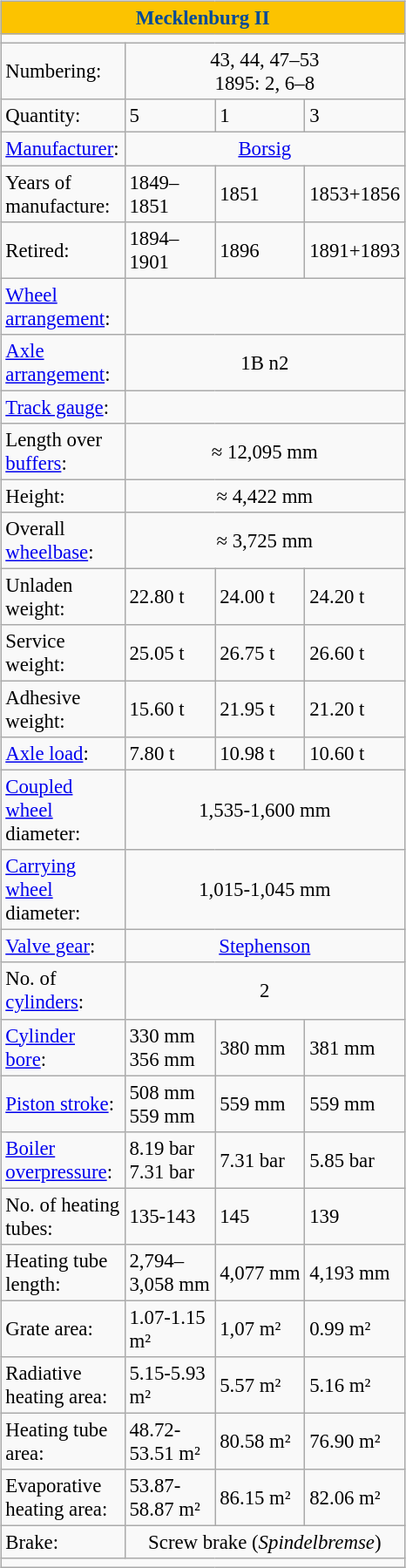<table class="wikitable float-right" align="right" style="clear:right; font-size:95%; width:310px;">
<tr>
<th colspan="4" style="color:#004A99; background:#FCC300">Mecklenburg II</th>
</tr>
<tr>
<td colspan="4"></td>
</tr>
<tr>
<td>Numbering:</td>
<td colspan="3" align="center">43, 44, 47–53<br>1895: 2, 6–8</td>
</tr>
<tr>
<td>Quantity:</td>
<td>5</td>
<td>1</td>
<td>3</td>
</tr>
<tr>
<td><a href='#'>Manufacturer</a>:</td>
<td colspan="3" align="center"><a href='#'>Borsig</a></td>
</tr>
<tr>
<td>Years of manufacture:</td>
<td>1849–1851</td>
<td>1851</td>
<td>1853+1856</td>
</tr>
<tr>
<td>Retired:</td>
<td>1894–1901</td>
<td>1896</td>
<td>1891+1893</td>
</tr>
<tr>
<td><a href='#'>Wheel arrangement</a>:</td>
<td colspan="3" align="center"></td>
</tr>
<tr>
<td><a href='#'>Axle arrangement</a>:</td>
<td colspan="3" align="center">1B n2</td>
</tr>
<tr>
<td><a href='#'>Track gauge</a>:</td>
<td colspan="3" align="center"></td>
</tr>
<tr>
<td>Length over <a href='#'>buffers</a>:</td>
<td colspan="3" align="center">≈ 12,095 mm</td>
</tr>
<tr>
<td>Height:</td>
<td colspan="3" align="center">≈ 4,422 mm</td>
</tr>
<tr>
<td>Overall <a href='#'>wheelbase</a>:</td>
<td colspan="3" align="center">≈ 3,725 mm</td>
</tr>
<tr>
<td>Unladen weight:</td>
<td>22.80 t</td>
<td>24.00 t</td>
<td>24.20 t</td>
</tr>
<tr>
<td>Service weight:</td>
<td>25.05 t</td>
<td>26.75 t</td>
<td>26.60 t</td>
</tr>
<tr>
<td>Adhesive weight:</td>
<td>15.60 t</td>
<td>21.95 t</td>
<td>21.20 t</td>
</tr>
<tr>
<td><a href='#'>Axle load</a>:</td>
<td>7.80 t</td>
<td>10.98 t</td>
<td>10.60 t</td>
</tr>
<tr>
<td><a href='#'>Coupled wheel</a> diameter:</td>
<td colspan="3" align="center">1,535-1,600 mm</td>
</tr>
<tr>
<td><a href='#'>Carrying wheel</a> diameter:</td>
<td colspan="3" align="center">1,015-1,045 mm</td>
</tr>
<tr>
<td><a href='#'>Valve gear</a>:</td>
<td colspan="3" align="center"><a href='#'>Stephenson</a></td>
</tr>
<tr>
<td>No. of <a href='#'>cylinders</a>:</td>
<td colspan="3" align="center">2</td>
</tr>
<tr>
<td><a href='#'>Cylinder bore</a>:</td>
<td>330 mm<br>356 mm</td>
<td>380 mm</td>
<td>381 mm</td>
</tr>
<tr>
<td><a href='#'>Piston stroke</a>:</td>
<td>508 mm<br>559 mm</td>
<td>559 mm</td>
<td>559 mm</td>
</tr>
<tr>
<td><a href='#'>Boiler</a> <a href='#'>overpressure</a>:</td>
<td>8.19 bar<br>7.31 bar</td>
<td>7.31 bar</td>
<td>5.85 bar</td>
</tr>
<tr>
<td>No. of heating tubes:</td>
<td>135-143</td>
<td>145</td>
<td>139</td>
</tr>
<tr>
<td>Heating tube length:</td>
<td>2,794–3,058 mm</td>
<td>4,077 mm</td>
<td>4,193 mm</td>
</tr>
<tr>
<td>Grate area:</td>
<td>1.07-1.15 m²</td>
<td>1,07 m²</td>
<td>0.99 m²</td>
</tr>
<tr>
<td>Radiative heating area:</td>
<td>5.15-5.93 m²</td>
<td>5.57 m²</td>
<td>5.16 m²</td>
</tr>
<tr>
<td>Heating tube area:</td>
<td>48.72-53.51 m²</td>
<td>80.58 m²</td>
<td>76.90 m²</td>
</tr>
<tr>
<td>Evaporative heating area:</td>
<td>53.87-58.87 m²</td>
<td>86.15 m²</td>
<td>82.06 m²</td>
</tr>
<tr>
<td>Brake:</td>
<td colspan="3" align="center">Screw brake (<em>Spindelbremse</em>)</td>
</tr>
<tr>
<td colspan="4"></td>
</tr>
</table>
